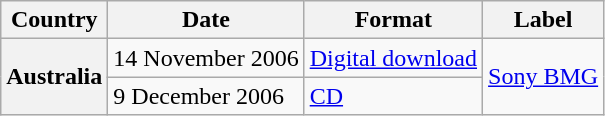<table class="wikitable plainrowheaders" border="1">
<tr>
<th scope="col">Country</th>
<th scope="col">Date</th>
<th scope="col">Format</th>
<th scope="col">Label</th>
</tr>
<tr>
<th scope="row" rowspan=2>Australia</th>
<td>14 November 2006</td>
<td><a href='#'>Digital download</a></td>
<td rowspan=2><a href='#'>Sony BMG</a></td>
</tr>
<tr>
<td>9 December 2006</td>
<td><a href='#'>CD</a></td>
</tr>
</table>
